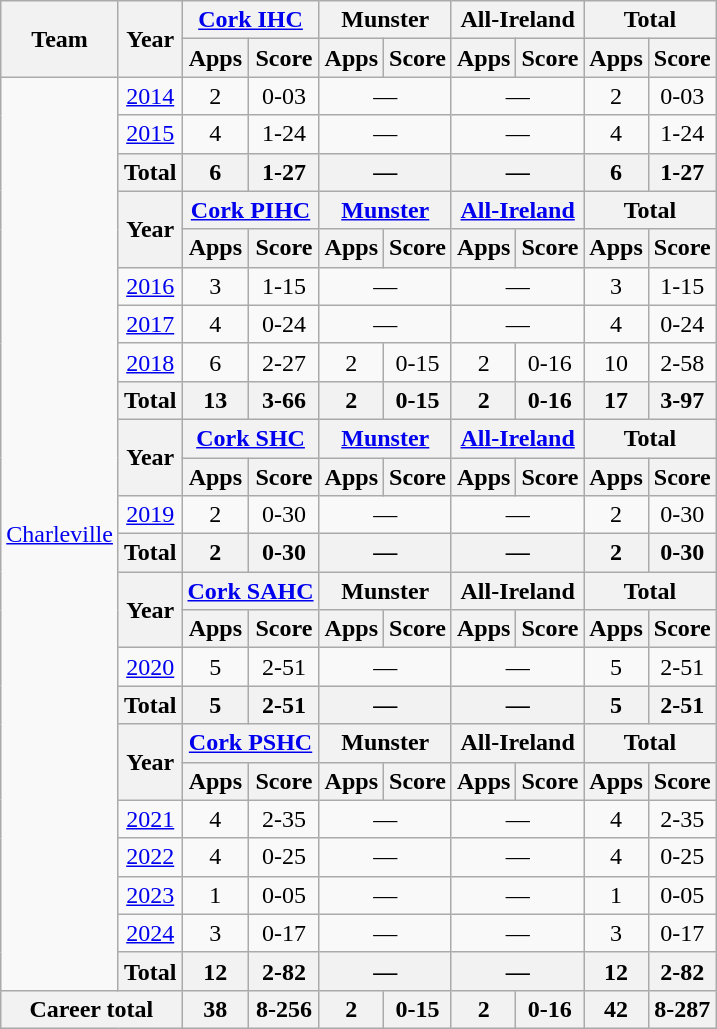<table class="wikitable" style="text-align:center">
<tr>
<th rowspan="2">Team</th>
<th rowspan="2">Year</th>
<th colspan="2"><a href='#'>Cork IHC</a></th>
<th colspan="2">Munster</th>
<th colspan="2">All-Ireland</th>
<th colspan="2">Total</th>
</tr>
<tr>
<th>Apps</th>
<th>Score</th>
<th>Apps</th>
<th>Score</th>
<th>Apps</th>
<th>Score</th>
<th>Apps</th>
<th>Score</th>
</tr>
<tr>
<td rowspan="24"><a href='#'>Charleville</a></td>
<td><a href='#'>2014</a></td>
<td>2</td>
<td>0-03</td>
<td colspan=2>—</td>
<td colspan=2>—</td>
<td>2</td>
<td>0-03</td>
</tr>
<tr>
<td><a href='#'>2015</a></td>
<td>4</td>
<td>1-24</td>
<td colspan=2>—</td>
<td colspan=2>—</td>
<td>4</td>
<td>1-24</td>
</tr>
<tr>
<th>Total</th>
<th>6</th>
<th>1-27</th>
<th colspan=2>—</th>
<th colspan=2>—</th>
<th>6</th>
<th>1-27</th>
</tr>
<tr>
<th rowspan=2>Year</th>
<th colspan=2><a href='#'>Cork PIHC</a></th>
<th colspan=2><a href='#'>Munster</a></th>
<th colspan=2><a href='#'>All-Ireland</a></th>
<th colspan=2>Total</th>
</tr>
<tr>
<th>Apps</th>
<th>Score</th>
<th>Apps</th>
<th>Score</th>
<th>Apps</th>
<th>Score</th>
<th>Apps</th>
<th>Score</th>
</tr>
<tr>
<td><a href='#'>2016</a></td>
<td>3</td>
<td>1-15</td>
<td colspan=2>—</td>
<td colspan=2>—</td>
<td>3</td>
<td>1-15</td>
</tr>
<tr>
<td><a href='#'>2017</a></td>
<td>4</td>
<td>0-24</td>
<td colspan=2>—</td>
<td colspan=2>—</td>
<td>4</td>
<td>0-24</td>
</tr>
<tr>
<td><a href='#'>2018</a></td>
<td>6</td>
<td>2-27</td>
<td>2</td>
<td>0-15</td>
<td>2</td>
<td>0-16</td>
<td>10</td>
<td>2-58</td>
</tr>
<tr>
<th>Total</th>
<th>13</th>
<th>3-66</th>
<th>2</th>
<th>0-15</th>
<th>2</th>
<th>0-16</th>
<th>17</th>
<th>3-97</th>
</tr>
<tr>
<th rowspan=2>Year</th>
<th colspan=2><a href='#'>Cork SHC</a></th>
<th colspan=2><a href='#'>Munster</a></th>
<th colspan=2><a href='#'>All-Ireland</a></th>
<th colspan=2>Total</th>
</tr>
<tr>
<th>Apps</th>
<th>Score</th>
<th>Apps</th>
<th>Score</th>
<th>Apps</th>
<th>Score</th>
<th>Apps</th>
<th>Score</th>
</tr>
<tr>
<td><a href='#'>2019</a></td>
<td>2</td>
<td>0-30</td>
<td colspan=2>—</td>
<td colspan=2>—</td>
<td>2</td>
<td>0-30</td>
</tr>
<tr>
<th>Total</th>
<th>2</th>
<th>0-30</th>
<th colspan=2>—</th>
<th colspan=2>—</th>
<th>2</th>
<th>0-30</th>
</tr>
<tr>
<th rowspan=2>Year</th>
<th colspan=2><a href='#'>Cork SAHC</a></th>
<th colspan=2>Munster</th>
<th colspan=2>All-Ireland</th>
<th colspan=2>Total</th>
</tr>
<tr>
<th>Apps</th>
<th>Score</th>
<th>Apps</th>
<th>Score</th>
<th>Apps</th>
<th>Score</th>
<th>Apps</th>
<th>Score</th>
</tr>
<tr>
<td><a href='#'>2020</a></td>
<td>5</td>
<td>2-51</td>
<td colspan=2>—</td>
<td colspan=2>—</td>
<td>5</td>
<td>2-51</td>
</tr>
<tr>
<th>Total</th>
<th>5</th>
<th>2-51</th>
<th colspan=2>—</th>
<th colspan=2>—</th>
<th>5</th>
<th>2-51</th>
</tr>
<tr>
<th rowspan=2>Year</th>
<th colspan=2><a href='#'>Cork PSHC</a></th>
<th colspan=2>Munster</th>
<th colspan=2>All-Ireland</th>
<th colspan=2>Total</th>
</tr>
<tr>
<th>Apps</th>
<th>Score</th>
<th>Apps</th>
<th>Score</th>
<th>Apps</th>
<th>Score</th>
<th>Apps</th>
<th>Score</th>
</tr>
<tr>
<td><a href='#'>2021</a></td>
<td>4</td>
<td>2-35</td>
<td colspan=2>—</td>
<td colspan=2>—</td>
<td>4</td>
<td>2-35</td>
</tr>
<tr>
<td><a href='#'>2022</a></td>
<td>4</td>
<td>0-25</td>
<td colspan=2>—</td>
<td colspan=2>—</td>
<td>4</td>
<td>0-25</td>
</tr>
<tr>
<td><a href='#'>2023</a></td>
<td>1</td>
<td>0-05</td>
<td colspan=2>—</td>
<td colspan=2>—</td>
<td>1</td>
<td>0-05</td>
</tr>
<tr>
<td><a href='#'>2024</a></td>
<td>3</td>
<td>0-17</td>
<td colspan=2>—</td>
<td colspan=2>—</td>
<td>3</td>
<td>0-17</td>
</tr>
<tr>
<th>Total</th>
<th>12</th>
<th>2-82</th>
<th colspan=2>—</th>
<th colspan=2>—</th>
<th>12</th>
<th>2-82</th>
</tr>
<tr>
<th colspan="2">Career total</th>
<th>38</th>
<th>8-256</th>
<th>2</th>
<th>0-15</th>
<th>2</th>
<th>0-16</th>
<th>42</th>
<th>8-287</th>
</tr>
</table>
